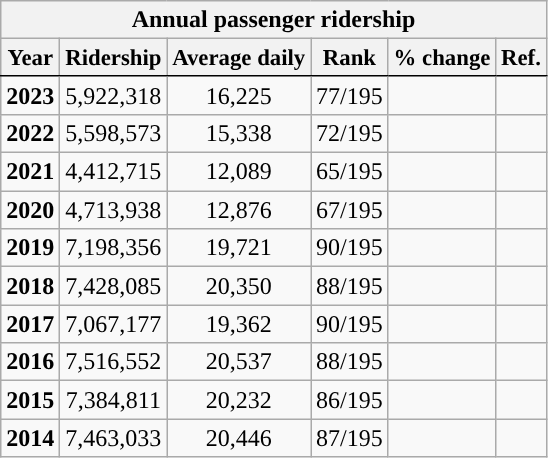<table class="wikitable sortable" style="text-align:right;">
<tr>
<th colspan="6" style="background-color:#">Annual passenger ridership</th>
</tr>
<tr style="font-size:95%; text-align:center">
<th style="border-bottom:1px solid black">Year</th>
<th style="border-bottom:1px solid black">Ridership</th>
<th style="border-bottom:1px solid black">Average daily</th>
<th style="border-bottom:1px solid black">Rank</th>
<th style="border-bottom:1px solid black">% change</th>
<th style="border-bottom:1px solid black">Ref.</th>
</tr>
<tr style="text-align:center;">
<td><strong>2023</strong></td>
<td>5,922,318</td>
<td>16,225</td>
<td>77/195</td>
<td></td>
<td></td>
</tr>
<tr style="text-align:center;">
<td><strong>2022</strong></td>
<td>5,598,573</td>
<td>15,338</td>
<td>72/195</td>
<td></td>
<td></td>
</tr>
<tr style="text-align:center;">
<td><strong>2021</strong></td>
<td>4,412,715</td>
<td>12,089</td>
<td>65/195</td>
<td></td>
<td></td>
</tr>
<tr style="text-align:center;">
<td><strong>2020</strong></td>
<td>4,713,938</td>
<td>12,876</td>
<td>67/195</td>
<td></td>
<td></td>
</tr>
<tr style="text-align:center;">
<td><strong>2019</strong></td>
<td>7,198,356</td>
<td>19,721</td>
<td>90/195</td>
<td></td>
<td></td>
</tr>
<tr style="text-align:center;">
<td><strong>2018</strong></td>
<td>7,428,085</td>
<td>20,350</td>
<td>88/195</td>
<td></td>
<td></td>
</tr>
<tr style="text-align:center;">
<td><strong>2017</strong></td>
<td>7,067,177</td>
<td>19,362</td>
<td>90/195</td>
<td></td>
<td></td>
</tr>
<tr style="text-align:center;">
<td><strong>2016</strong></td>
<td>7,516,552</td>
<td>20,537</td>
<td>88/195</td>
<td></td>
<td></td>
</tr>
<tr style="text-align:center;">
<td><strong>2015</strong></td>
<td>7,384,811</td>
<td>20,232</td>
<td>86/195</td>
<td></td>
<td></td>
</tr>
<tr style="text-align:center;">
<td><strong>2014</strong></td>
<td>7,463,033</td>
<td>20,446</td>
<td>87/195</td>
<td></td>
<td></td>
</tr>
</table>
